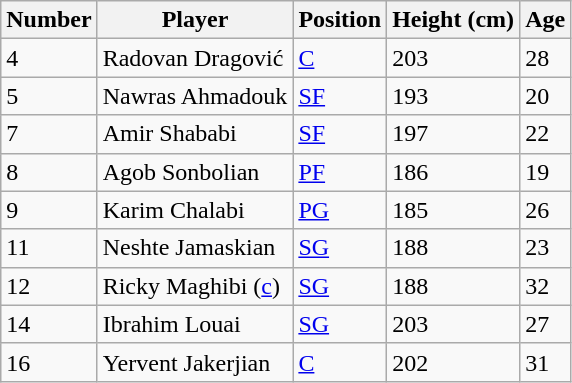<table class="wikitable">
<tr>
<th>Number</th>
<th>Player</th>
<th>Position</th>
<th>Height (cm)</th>
<th>Age</th>
</tr>
<tr>
<td>4</td>
<td> Radovan Dragović</td>
<td><a href='#'>C</a></td>
<td>203</td>
<td>28</td>
</tr>
<tr>
<td>5</td>
<td> Nawras Ahmadouk</td>
<td><a href='#'>SF</a></td>
<td>193</td>
<td>20</td>
</tr>
<tr>
<td>7</td>
<td> Amir Shababi</td>
<td><a href='#'>SF</a></td>
<td>197</td>
<td>22</td>
</tr>
<tr>
<td>8</td>
<td> Agob Sonbolian</td>
<td><a href='#'>PF</a></td>
<td>186</td>
<td>19</td>
</tr>
<tr>
<td>9</td>
<td> Karim Chalabi</td>
<td><a href='#'>PG</a></td>
<td>185</td>
<td>26</td>
</tr>
<tr>
<td>11</td>
<td> Neshte Jamaskian</td>
<td><a href='#'>SG</a></td>
<td>188</td>
<td>23</td>
</tr>
<tr>
<td>12</td>
<td> Ricky Maghibi (<a href='#'>c</a>)</td>
<td><a href='#'>SG</a></td>
<td>188</td>
<td>32</td>
</tr>
<tr>
<td>14</td>
<td> Ibrahim Louai</td>
<td><a href='#'>SG</a></td>
<td>203</td>
<td>27</td>
</tr>
<tr>
<td>16</td>
<td> Yervent Jakerjian</td>
<td><a href='#'>C</a></td>
<td>202</td>
<td>31</td>
</tr>
</table>
